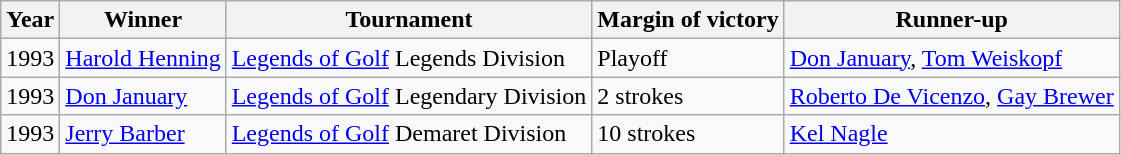<table class="wikitable">
<tr>
<th>Year</th>
<th>Winner</th>
<th>Tournament</th>
<th>Margin of victory</th>
<th>Runner-up</th>
</tr>
<tr>
<td>1993</td>
<td><a href='#'>Harold Henning</a></td>
<td><a href='#'>Legends of Golf</a> Legends Division</td>
<td>Playoff</td>
<td><a href='#'>Don January</a>, <a href='#'>Tom Weiskopf</a></td>
</tr>
<tr>
<td>1993</td>
<td><a href='#'>Don January</a></td>
<td><a href='#'>Legends of Golf</a> Legendary Division</td>
<td>2 strokes</td>
<td><a href='#'>Roberto De Vicenzo</a>, <a href='#'>Gay Brewer</a></td>
</tr>
<tr>
<td>1993</td>
<td><a href='#'>Jerry Barber</a></td>
<td><a href='#'>Legends of Golf</a> Demaret Division</td>
<td>10 strokes</td>
<td><a href='#'>Kel Nagle</a></td>
</tr>
</table>
